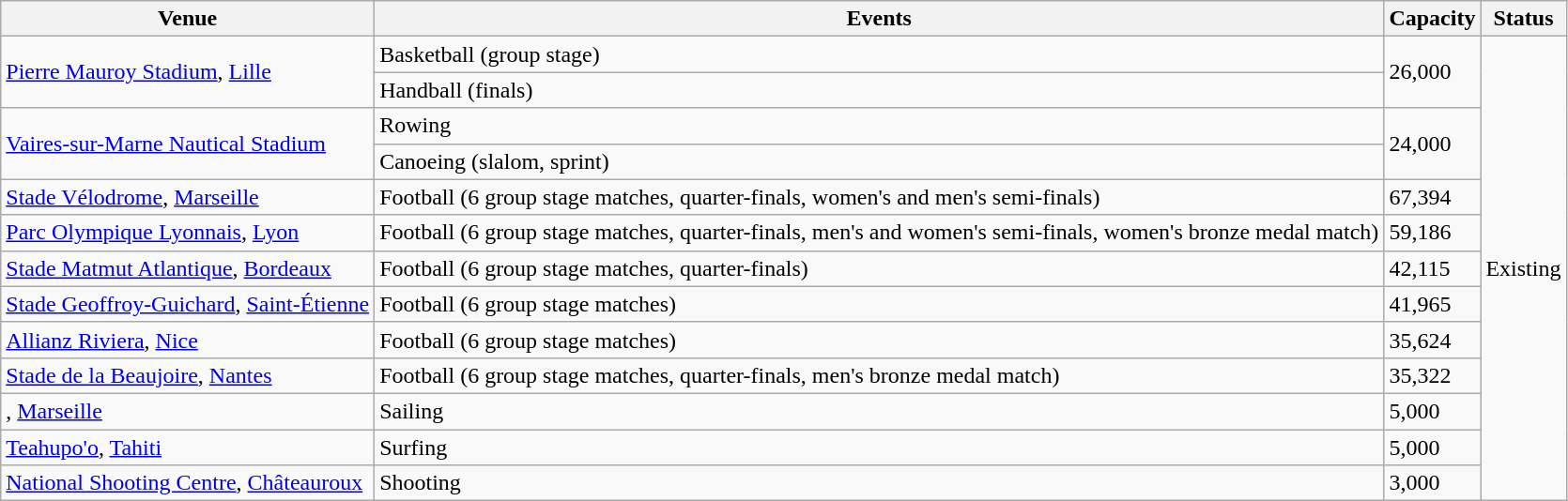<table class="wikitable sortable">
<tr>
<th>Venue</th>
<th>Events</th>
<th>Capacity</th>
<th>Status</th>
</tr>
<tr>
<td rowspan="2"><a href='#'>Pierre Mauroy Stadium</a>, <a href='#'>Lille</a></td>
<td>Basketball (group stage)</td>
<td rowspan="2">26,000</td>
<td rowspan="13">Existing</td>
</tr>
<tr>
<td>Handball (finals)</td>
</tr>
<tr>
<td rowspan="2"><a href='#'>Vaires-sur-Marne Nautical Stadium</a></td>
<td>Rowing</td>
<td rowspan="2">24,000</td>
</tr>
<tr>
<td>Canoeing (slalom, sprint)</td>
</tr>
<tr>
<td><a href='#'>Stade Vélodrome</a>, <a href='#'>Marseille</a></td>
<td>Football (6 group stage matches, quarter-finals, women's and men's semi-finals)</td>
<td>67,394</td>
</tr>
<tr>
<td><a href='#'>Parc Olympique Lyonnais</a>, <a href='#'>Lyon</a></td>
<td>Football (6 group stage matches, quarter-finals, men's and women's semi-finals, women's bronze medal match)</td>
<td>59,186</td>
</tr>
<tr>
<td><a href='#'>Stade Matmut Atlantique</a>, <a href='#'>Bordeaux</a></td>
<td>Football (6 group stage matches, quarter-finals)</td>
<td>42,115</td>
</tr>
<tr>
<td><a href='#'>Stade Geoffroy-Guichard</a>, <a href='#'>Saint-Étienne</a></td>
<td>Football (6 group stage matches)</td>
<td>41,965</td>
</tr>
<tr>
<td><a href='#'>Allianz Riviera</a>, <a href='#'>Nice</a></td>
<td>Football (6 group stage matches)</td>
<td>35,624</td>
</tr>
<tr>
<td><a href='#'>Stade de la Beaujoire</a>, <a href='#'>Nantes</a></td>
<td>Football (6 group stage matches, quarter-finals, men's bronze medal match)</td>
<td>35,322</td>
</tr>
<tr>
<td>, <a href='#'>Marseille</a></td>
<td>Sailing</td>
<td>5,000</td>
</tr>
<tr>
<td><a href='#'>Teahupo'o</a>, <a href='#'>Tahiti</a></td>
<td>Surfing</td>
<td>5,000</td>
</tr>
<tr>
<td><a href='#'>National Shooting Centre</a>, <a href='#'>Châteauroux</a></td>
<td>Shooting</td>
<td>3,000</td>
</tr>
</table>
